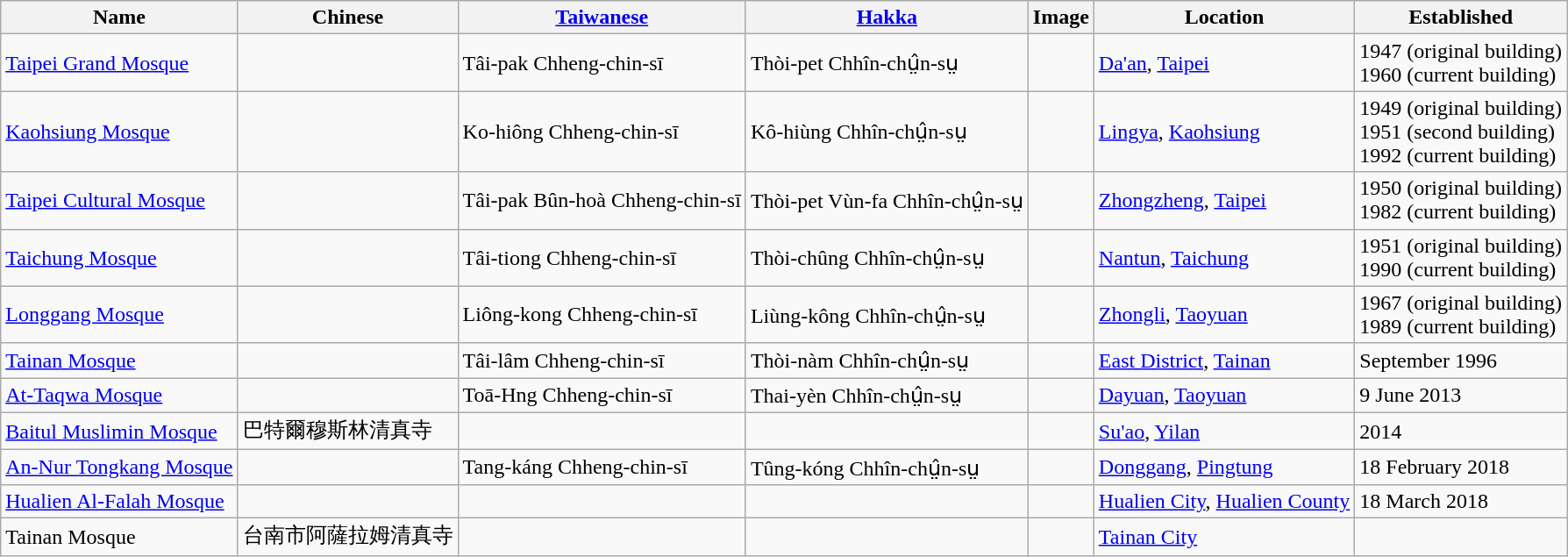<table class="wikitable sortable">
<tr>
<th>Name</th>
<th>Chinese</th>
<th><a href='#'>Taiwanese</a></th>
<th><a href='#'>Hakka</a></th>
<th>Image</th>
<th>Location</th>
<th>Established</th>
</tr>
<tr>
<td><a href='#'>Taipei Grand Mosque</a></td>
<td></td>
<td>Tâi-pak Chheng-chin-sī</td>
<td>Thòi-pet Chhîn-chṳ̂n-sṳ</td>
<td></td>
<td><a href='#'>Da'an</a>, <a href='#'>Taipei</a></td>
<td>1947 (original building)<br>1960 (current building)</td>
</tr>
<tr>
<td><a href='#'>Kaohsiung Mosque</a></td>
<td></td>
<td>Ko-hiông Chheng-chin-sī</td>
<td>Kô-hiùng Chhîn-chṳ̂n-sṳ</td>
<td></td>
<td><a href='#'>Lingya</a>, <a href='#'>Kaohsiung</a></td>
<td>1949 (original building)<br>1951 (second building)<br>1992 (current building)</td>
</tr>
<tr>
<td><a href='#'>Taipei Cultural Mosque</a></td>
<td></td>
<td>Tâi-pak Bûn-hoà Chheng-chin-sī</td>
<td>Thòi-pet Vùn-fa Chhîn-chṳ̂n-sṳ</td>
<td></td>
<td><a href='#'>Zhongzheng</a>, <a href='#'>Taipei</a></td>
<td>1950 (original building)<br>1982 (current building)</td>
</tr>
<tr>
<td><a href='#'>Taichung Mosque</a></td>
<td></td>
<td>Tâi-tiong Chheng-chin-sī</td>
<td>Thòi-chûng Chhîn-chṳ̂n-sṳ</td>
<td></td>
<td><a href='#'>Nantun</a>, <a href='#'>Taichung</a></td>
<td>1951 (original building)<br>1990 (current building)</td>
</tr>
<tr>
<td><a href='#'>Longgang Mosque</a></td>
<td></td>
<td>Liông-kong Chheng-chin-sī</td>
<td>Liùng-kông Chhîn-chṳ̂n-sṳ</td>
<td></td>
<td><a href='#'>Zhongli</a>, <a href='#'>Taoyuan</a></td>
<td>1967 (original building)<br>1989 (current building)</td>
</tr>
<tr>
<td><a href='#'>Tainan Mosque</a></td>
<td></td>
<td>Tâi-lâm Chheng-chin-sī</td>
<td>Thòi-nàm Chhîn-chṳ̂n-sṳ</td>
<td></td>
<td><a href='#'>East District</a>, <a href='#'>Tainan</a></td>
<td>September 1996</td>
</tr>
<tr>
<td><a href='#'>At-Taqwa Mosque</a></td>
<td></td>
<td>Toā-Hng Chheng-chin-sī</td>
<td>Thai-yèn Chhîn-chṳ̂n-sṳ</td>
<td></td>
<td><a href='#'>Dayuan</a>, <a href='#'>Taoyuan</a></td>
<td>9 June 2013</td>
</tr>
<tr>
<td><a href='#'>Baitul Muslimin Mosque</a></td>
<td>巴特爾穆斯林清真寺</td>
<td></td>
<td></td>
<td></td>
<td><a href='#'>Su'ao</a>, <a href='#'>Yilan</a></td>
<td>2014</td>
</tr>
<tr>
<td><a href='#'>An-Nur Tongkang Mosque</a></td>
<td></td>
<td>Tang-káng Chheng-chin-sī</td>
<td>Tûng-kóng Chhîn-chṳ̂n-sṳ</td>
<td></td>
<td><a href='#'>Donggang</a>, <a href='#'>Pingtung</a></td>
<td>18 February 2018</td>
</tr>
<tr>
<td><a href='#'>Hualien Al-Falah Mosque</a></td>
<td></td>
<td></td>
<td></td>
<td></td>
<td><a href='#'>Hualien City</a>, <a href='#'>Hualien County</a></td>
<td>18 March 2018</td>
</tr>
<tr>
<td>Tainan Mosque</td>
<td>台南市阿薩拉姆清真寺</td>
<td></td>
<td></td>
<td></td>
<td><a href='#'>Tainan City</a></td>
<td></td>
</tr>
</table>
